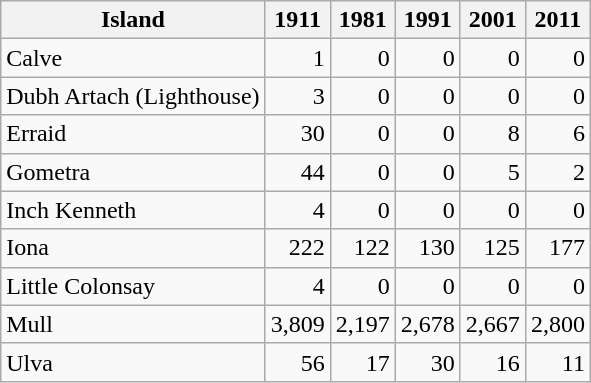<table class="wikitable">
<tr>
<th>Island</th>
<th>1911</th>
<th>1981</th>
<th>1991</th>
<th>2001</th>
<th>2011</th>
</tr>
<tr>
<td>Calve</td>
<td align="right">1</td>
<td align="right">0</td>
<td align="right">0</td>
<td align="right">0</td>
<td align="right">0</td>
</tr>
<tr>
<td>Dubh Artach  (Lighthouse)</td>
<td align="right">3</td>
<td align="right">0</td>
<td align="right">0</td>
<td align="right">0</td>
<td align="right">0</td>
</tr>
<tr>
<td>Erraid</td>
<td align="right">30</td>
<td align="right">0</td>
<td align="right">0</td>
<td align="right">8</td>
<td align="right">6</td>
</tr>
<tr>
<td>Gometra</td>
<td align="right">44</td>
<td align="right">0</td>
<td align="right">0</td>
<td align="right">5</td>
<td align="right">2</td>
</tr>
<tr>
<td>Inch Kenneth</td>
<td align="right">4</td>
<td align="right">0</td>
<td align="right">0</td>
<td align="right">0</td>
<td align="right">0</td>
</tr>
<tr>
<td>Iona</td>
<td align="right">222</td>
<td align="right">122</td>
<td align="right">130</td>
<td align="right">125</td>
<td align="right">177</td>
</tr>
<tr>
<td>Little Colonsay</td>
<td align="right">4</td>
<td align="right">0</td>
<td align="right">0</td>
<td align="right">0</td>
<td align="right">0</td>
</tr>
<tr>
<td>Mull</td>
<td align="right">3,809</td>
<td align="right">2,197</td>
<td align="right">2,678</td>
<td align="right">2,667</td>
<td align="right">2,800</td>
</tr>
<tr>
<td>Ulva</td>
<td align="right">56</td>
<td align="right">17</td>
<td align="right">30</td>
<td align="right">16</td>
<td align="right">11</td>
</tr>
</table>
